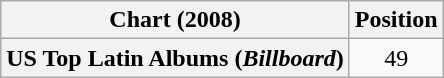<table class="wikitable plainrowheaders" style="text-align:center">
<tr>
<th scope="col">Chart (2008)</th>
<th scope="col">Position</th>
</tr>
<tr>
<th scope="row">US Top Latin Albums (<em>Billboard</em>)</th>
<td>49</td>
</tr>
</table>
